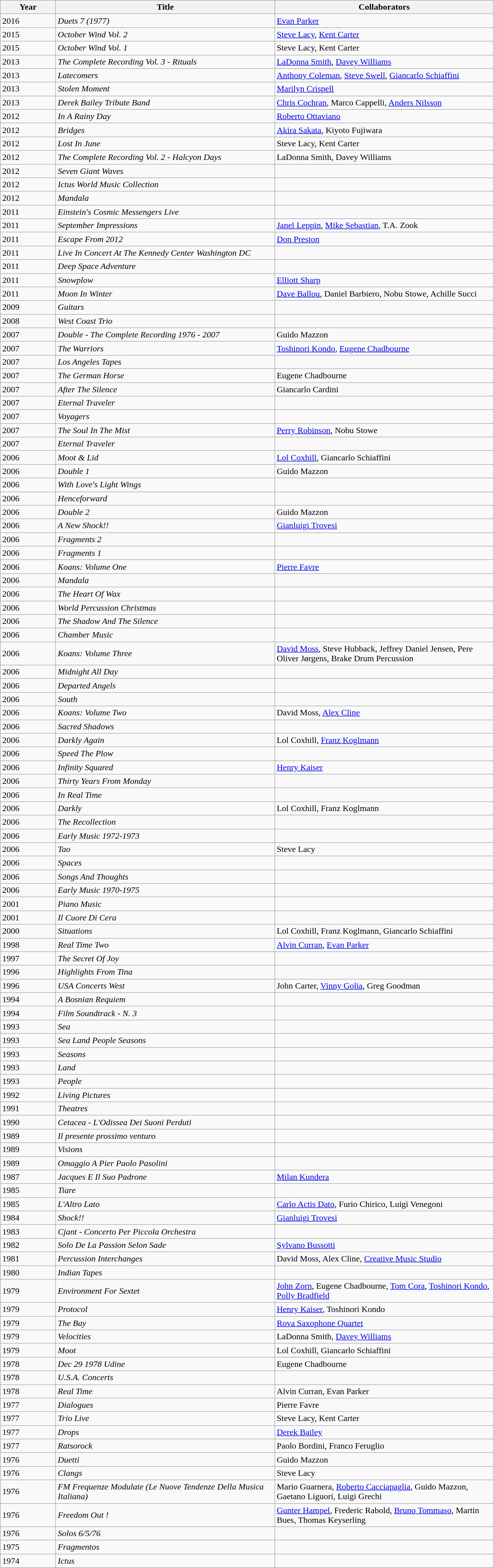<table class="wikitable sortable" style="text-align: left;">
<tr>
<th style="width:6em;">Year</th>
<th style="width:25em;">Title</th>
<th style="width:25em;">Collaborators</th>
</tr>
<tr>
<td>2016</td>
<td><em>Duets 7 (1977)</em></td>
<td><a href='#'>Evan Parker</a></td>
</tr>
<tr>
<td>2015</td>
<td><em>October Wind Vol. 2</em></td>
<td><a href='#'>Steve Lacy</a>, <a href='#'>Kent Carter</a></td>
</tr>
<tr>
<td>2015</td>
<td><em>October Wind Vol. 1</em></td>
<td>Steve Lacy, Kent Carter</td>
</tr>
<tr>
<td>2013</td>
<td><em>The Complete Recording Vol. 3 - Rituals</em></td>
<td><a href='#'>LaDonna Smith</a>, <a href='#'>Davey Williams</a></td>
</tr>
<tr>
<td>2013</td>
<td><em>Latecomers</em></td>
<td><a href='#'>Anthony Coleman</a>, <a href='#'>Steve Swell</a>, <a href='#'>Giancarlo Schiaffini</a></td>
</tr>
<tr>
<td>2013</td>
<td><em>Stolen Moment</em></td>
<td><a href='#'>Marilyn Crispell</a></td>
</tr>
<tr>
<td>2013</td>
<td><em>Derek Bailey Tribute Band</em></td>
<td><a href='#'>Chris Cochran</a>, Marco Cappelli, <a href='#'>Anders Nilsson</a></td>
</tr>
<tr>
<td>2012</td>
<td><em>In A Rainy Day</em></td>
<td><a href='#'>Roberto Ottaviano</a></td>
</tr>
<tr>
<td>2012</td>
<td><em>Bridges</em></td>
<td><a href='#'>Akira Sakata</a>, Kiyoto Fujiwara</td>
</tr>
<tr>
<td>2012</td>
<td><em>Lost In June</em></td>
<td>Steve Lacy, Kent Carter</td>
</tr>
<tr>
<td>2012</td>
<td><em>The Complete Recording Vol. 2 - Halcyon Days</em></td>
<td>LaDonna Smith, Davey Williams</td>
</tr>
<tr>
<td>2012</td>
<td><em>Seven Giant Waves</em></td>
<td></td>
</tr>
<tr>
<td>2012</td>
<td><em>Ictus World Music Collection</em></td>
<td></td>
</tr>
<tr>
<td>2012</td>
<td><em>Mandala</em></td>
<td></td>
</tr>
<tr>
<td>2011</td>
<td><em>Einstein's Cosmic Messengers Live</em></td>
<td></td>
</tr>
<tr>
<td>2011</td>
<td><em>September Impressions</em></td>
<td><a href='#'>Janel Leppin</a>, <a href='#'>Mike Sebastian</a>, T.A. Zook</td>
</tr>
<tr>
<td>2011</td>
<td><em>Escape From 2012</em></td>
<td><a href='#'>Don Preston</a></td>
</tr>
<tr>
<td>2011</td>
<td><em>Live In Concert At The Kennedy Center Washington DC</em></td>
<td></td>
</tr>
<tr>
<td>2011</td>
<td><em>Deep Space Adventure</em></td>
<td></td>
</tr>
<tr>
<td>2011</td>
<td><em>Snowplow</em></td>
<td><a href='#'>Elliott Sharp</a></td>
</tr>
<tr>
<td>2011</td>
<td><em>Moon In Winter</em></td>
<td><a href='#'>Dave Ballou</a>, Daniel Barbiero, Nobu Stowe, Achille Succi</td>
</tr>
<tr>
<td>2009</td>
<td><em>Guitars</em></td>
<td></td>
</tr>
<tr>
<td>2008</td>
<td><em>West Coast Trio</em></td>
<td></td>
</tr>
<tr>
<td>2007</td>
<td><em>Double - The Complete Recording 1976 - 2007</em></td>
<td>Guido Mazzon</td>
</tr>
<tr>
<td>2007</td>
<td><em>The Warriors</em></td>
<td><a href='#'>Toshinori Kondo</a>, <a href='#'>Eugene Chadbourne</a></td>
</tr>
<tr>
<td>2007</td>
<td><em>Los Angeles Tapes</em></td>
<td></td>
</tr>
<tr>
<td>2007</td>
<td><em>The German Horse</em></td>
<td>Eugene Chadbourne</td>
</tr>
<tr>
<td>2007</td>
<td><em>After The Silence</em></td>
<td>Giancarlo Cardini</td>
</tr>
<tr>
<td>2007</td>
<td><em>Eternal Traveler</em></td>
<td></td>
</tr>
<tr>
<td>2007</td>
<td><em>Voyagers</em></td>
<td></td>
</tr>
<tr>
<td>2007</td>
<td><em>The Soul In The Mist</em></td>
<td><a href='#'>Perry Robinson</a>, Nobu Stowe</td>
</tr>
<tr>
<td>2007</td>
<td><em>Eternal Traveler</em></td>
<td></td>
</tr>
<tr>
<td>2006</td>
<td><em>Moot & Lid</em></td>
<td><a href='#'>Lol Coxhill</a>, Giancarlo Schiaffini</td>
</tr>
<tr>
<td>2006</td>
<td><em>Double 1</em></td>
<td>Guido Mazzon</td>
</tr>
<tr>
<td>2006</td>
<td><em>With Love's Light Wings</em></td>
<td></td>
</tr>
<tr>
<td>2006</td>
<td><em>Henceforward</em></td>
<td></td>
</tr>
<tr>
<td>2006</td>
<td><em>Double 2</em></td>
<td>Guido Mazzon</td>
</tr>
<tr>
<td>2006</td>
<td><em>A New Shock!!</em></td>
<td><a href='#'>Gianluigi Trovesi</a></td>
</tr>
<tr>
<td>2006</td>
<td><em>Fragments 2</em></td>
<td></td>
</tr>
<tr>
<td>2006</td>
<td><em>Fragments 1</em></td>
<td></td>
</tr>
<tr>
<td>2006</td>
<td><em>Koans: Volume One</em></td>
<td><a href='#'>Pierre Favre</a></td>
</tr>
<tr>
<td>2006</td>
<td><em>Mandala</em></td>
<td></td>
</tr>
<tr>
<td>2006</td>
<td><em>The Heart Of Wax</em></td>
<td></td>
</tr>
<tr>
<td>2006</td>
<td><em>World Percussion Christmas</em></td>
<td></td>
</tr>
<tr>
<td>2006</td>
<td><em>The Shadow And The Silence</em></td>
<td></td>
</tr>
<tr>
<td>2006</td>
<td><em>Chamber Music</em></td>
<td></td>
</tr>
<tr>
<td>2006</td>
<td><em>Koans: Volume Three</em></td>
<td><a href='#'>David Moss</a>, Steve Hubback, Jeffrey Daniel Jensen, Pere Oliver Jørgens, Brake Drum Percussion</td>
</tr>
<tr>
<td>2006</td>
<td><em>Midnight All Day</em></td>
<td></td>
</tr>
<tr>
<td>2006</td>
<td><em>Departed Angels</em></td>
<td></td>
</tr>
<tr>
<td>2006</td>
<td><em>South</em></td>
<td></td>
</tr>
<tr>
<td>2006</td>
<td><em>Koans: Volume Two</em></td>
<td>David Moss, <a href='#'>Alex Cline</a></td>
</tr>
<tr>
<td>2006</td>
<td><em>Sacred Shadows</em></td>
<td></td>
</tr>
<tr>
<td>2006</td>
<td><em>Darkly Again</em></td>
<td>Lol Coxhill, <a href='#'>Franz Koglmann</a></td>
</tr>
<tr>
<td>2006</td>
<td><em>Speed The Plow</em></td>
<td></td>
</tr>
<tr>
<td>2006</td>
<td><em>Infinity Squared</em></td>
<td><a href='#'>Henry Kaiser</a></td>
</tr>
<tr>
<td>2006</td>
<td><em>Thirty Years From Monday</em></td>
<td></td>
</tr>
<tr>
<td>2006</td>
<td><em>In Real Time</em></td>
<td></td>
</tr>
<tr>
<td>2006</td>
<td><em>Darkly</em></td>
<td>Lol Coxhill, Franz Koglmann</td>
</tr>
<tr>
<td>2006</td>
<td><em>The Recollection</em></td>
<td></td>
</tr>
<tr>
<td>2006</td>
<td><em>Early Music 1972-1973</em></td>
<td></td>
</tr>
<tr>
<td>2006</td>
<td><em>Tao</em></td>
<td>Steve Lacy</td>
</tr>
<tr>
<td>2006</td>
<td><em>Spaces</em></td>
<td></td>
</tr>
<tr>
<td>2006</td>
<td><em>Songs And Thoughts</em></td>
<td></td>
</tr>
<tr>
<td>2006</td>
<td><em>Early Music 1970-1975</em></td>
<td></td>
</tr>
<tr>
<td>2001</td>
<td><em>Piano Music</em></td>
<td></td>
</tr>
<tr>
<td>2001</td>
<td><em>Il Cuore Di Cera</em></td>
<td></td>
</tr>
<tr>
<td>2000</td>
<td><em>Situations</em></td>
<td>Lol Coxhill, Franz Koglmann, Giancarlo Schiaffini</td>
</tr>
<tr>
<td>1998</td>
<td><em>Real Time Two</em></td>
<td><a href='#'>Alvin Curran</a>, <a href='#'>Evan Parker</a></td>
</tr>
<tr>
<td>1997</td>
<td><em>The Secret Of Joy</em></td>
<td></td>
</tr>
<tr>
<td>1996</td>
<td><em>Highlights From Tina</em></td>
<td></td>
</tr>
<tr>
<td>1996</td>
<td><em>USA Concerts West</em></td>
<td>John Carter, <a href='#'>Vinny Golia</a>, Greg Goodman</td>
</tr>
<tr>
<td>1994</td>
<td><em>A Bosnian Requiem</em></td>
<td></td>
</tr>
<tr>
<td>1994</td>
<td><em>Film Soundtrack - N. 3</em></td>
<td></td>
</tr>
<tr>
<td>1993</td>
<td><em>Sea</em></td>
<td></td>
</tr>
<tr>
<td>1993</td>
<td><em>Sea Land People Seasons</em></td>
<td></td>
</tr>
<tr>
<td>1993</td>
<td><em>Seasons</em></td>
<td></td>
</tr>
<tr>
<td>1993</td>
<td><em>Land</em></td>
<td></td>
</tr>
<tr>
<td>1993</td>
<td><em>People</em></td>
<td></td>
</tr>
<tr>
<td>1992</td>
<td><em>Living Pictures</em></td>
<td></td>
</tr>
<tr>
<td>1991</td>
<td><em>Theatres</em></td>
<td></td>
</tr>
<tr>
<td>1990</td>
<td><em>Cetacea - L'Odissea Dei Suoni Perduti</em></td>
<td></td>
</tr>
<tr>
<td>1989</td>
<td><em>Il presente prossimo venturo</em></td>
<td></td>
</tr>
<tr>
<td>1989</td>
<td><em>Visions</em></td>
<td></td>
</tr>
<tr>
<td>1989</td>
<td><em>Omaggio A Pier Paolo Pasolini</em></td>
<td></td>
</tr>
<tr>
<td>1987</td>
<td><em>Jacques E Il Suo Padrone</em></td>
<td><a href='#'>Milan Kundera</a></td>
</tr>
<tr>
<td>1985</td>
<td><em>Tiare</em></td>
<td></td>
</tr>
<tr>
<td>1985</td>
<td><em>L'Altro Lato</em></td>
<td><a href='#'>Carlo Actis Dato</a>, Furio Chirico, Luigi Venegoni</td>
</tr>
<tr>
<td>1984</td>
<td><em>Shock!!</em></td>
<td><a href='#'>Gianluigi Trovesi</a></td>
</tr>
<tr>
<td>1983</td>
<td><em>Cjant - Concerto Per Piccola Orchestra</em></td>
<td></td>
</tr>
<tr>
<td>1982</td>
<td><em>Solo De La Passion Selon Sade</em></td>
<td><a href='#'>Sylvano Bussotti</a></td>
</tr>
<tr>
<td>1981</td>
<td><em>Percussion Interchanges</em></td>
<td>David Moss, Alex Cline, <a href='#'>Creative Music Studio</a></td>
</tr>
<tr>
<td>1980</td>
<td><em>Indian Tapes</em></td>
<td></td>
</tr>
<tr>
<td>1979</td>
<td><em>Environment For Sextet</em></td>
<td><a href='#'>John Zorn</a>, Eugene Chadbourne, <a href='#'>Tom Cora</a>, <a href='#'>Toshinori Kondo</a>, <a href='#'>Polly Bradfield</a></td>
</tr>
<tr>
<td>1979</td>
<td><em>Protocol</em></td>
<td><a href='#'>Henry Kaiser</a>, Toshinori Kondo</td>
</tr>
<tr>
<td>1979</td>
<td><em>The Bay</em></td>
<td><a href='#'>Rova Saxophone Quartet</a></td>
</tr>
<tr>
<td>1979</td>
<td><em>Velocities</em></td>
<td>LaDonna Smith, <a href='#'>Davey Williams</a></td>
</tr>
<tr>
<td>1979</td>
<td><em>Moot</em></td>
<td>Lol Coxhill, Giancarlo Schiaffini</td>
</tr>
<tr>
<td>1978</td>
<td><em>Dec 29 1978 Udine</em></td>
<td>Eugene Chadbourne</td>
</tr>
<tr>
<td>1978</td>
<td><em>U.S.A. Concerts	</em></td>
<td></td>
</tr>
<tr>
<td>1978</td>
<td><em>Real Time</em></td>
<td>Alvin Curran, Evan Parker</td>
</tr>
<tr>
<td>1977</td>
<td><em>Dialogues</em></td>
<td>Pierre Favre</td>
</tr>
<tr>
<td>1977</td>
<td><em>Trio Live</em></td>
<td>Steve Lacy, Kent Carter</td>
</tr>
<tr>
<td>1977</td>
<td><em>Drops</em></td>
<td><a href='#'>Derek Bailey</a></td>
</tr>
<tr>
<td>1977</td>
<td><em>Ratsorock</em></td>
<td>Paolo Bordini, Franco Feruglio</td>
</tr>
<tr>
<td>1976</td>
<td><em>Duetti</em></td>
<td>Guido Mazzon</td>
</tr>
<tr>
<td>1976</td>
<td><em>Clangs</em></td>
<td>Steve Lacy</td>
</tr>
<tr>
<td>1976</td>
<td><em>FM Frequenze Modulate (Le Nuove Tendenze Della Musica Italiana)</em></td>
<td>Mario Guarnera, <a href='#'>Roberto Cacciapaglia</a>, Guido Mazzon, Gaetano Liguori, Luigi Grechi</td>
</tr>
<tr>
<td>1976</td>
<td><em>Freedom Out !	</em></td>
<td><a href='#'>Gunter Hampel</a>, Frederic Rabold, <a href='#'>Bruno Tommaso</a>, Martin Bues, Thomas Keyserling</td>
</tr>
<tr>
<td>1976</td>
<td><em>Solos 6/5/76	</em></td>
<td></td>
</tr>
<tr>
<td>1975</td>
<td><em>Fragmentos</em></td>
<td></td>
</tr>
<tr>
<td>1974</td>
<td><em>Ictus</em></td>
<td></td>
</tr>
</table>
